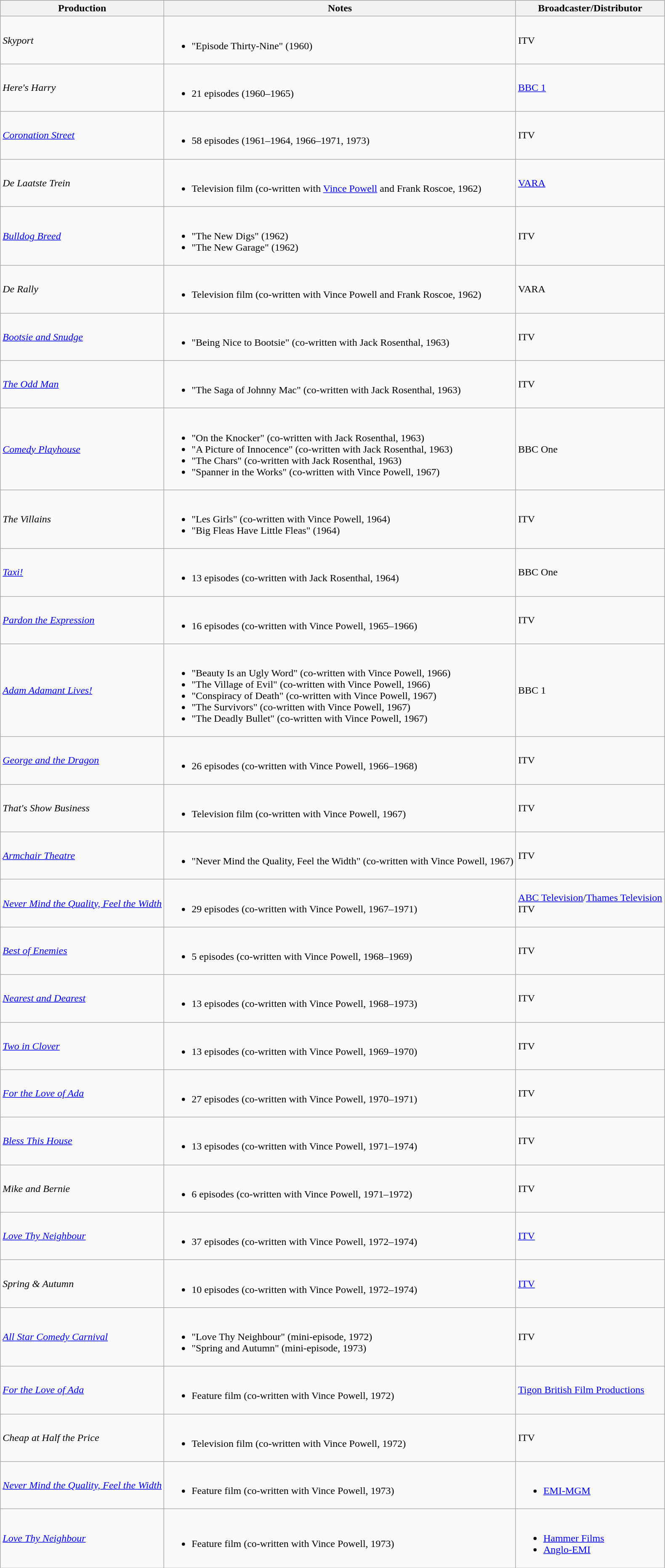<table class="wikitable">
<tr style="background:#ccc; text-align:center;">
<th>Production</th>
<th>Notes</th>
<th>Broadcaster/Distributor</th>
</tr>
<tr>
<td><em>Skyport</em></td>
<td><br><ul><li>"Episode Thirty-Nine" (1960)</li></ul></td>
<td>ITV</td>
</tr>
<tr>
<td><em>Here's Harry</em></td>
<td><br><ul><li>21 episodes (1960–1965)</li></ul></td>
<td><a href='#'>BBC 1</a></td>
</tr>
<tr>
<td><em><a href='#'>Coronation Street</a></em></td>
<td><br><ul><li>58 episodes (1961–1964, 1966–1971, 1973)</li></ul></td>
<td>ITV</td>
</tr>
<tr>
<td><em>De Laatste Trein</em></td>
<td><br><ul><li>Television film (co-written with <a href='#'>Vince Powell</a> and Frank Roscoe, 1962)</li></ul></td>
<td><a href='#'>VARA</a></td>
</tr>
<tr>
<td><em><a href='#'>Bulldog Breed</a></em></td>
<td><br><ul><li>"The New Digs" (1962)</li><li>"The New Garage" (1962)</li></ul></td>
<td>ITV</td>
</tr>
<tr>
<td><em>De Rally</em></td>
<td><br><ul><li>Television film (co-written with Vince Powell and Frank Roscoe, 1962)</li></ul></td>
<td>VARA</td>
</tr>
<tr>
<td><em><a href='#'>Bootsie and Snudge</a></em></td>
<td><br><ul><li>"Being Nice to Bootsie" (co-written with Jack Rosenthal, 1963)</li></ul></td>
<td>ITV</td>
</tr>
<tr>
<td><em><a href='#'>The Odd Man</a></em></td>
<td><br><ul><li>"The Saga of Johnny Mac" (co-written with Jack Rosenthal, 1963)</li></ul></td>
<td>ITV</td>
</tr>
<tr>
<td><em><a href='#'>Comedy Playhouse</a></em></td>
<td><br><ul><li>"On the Knocker" (co-written with Jack Rosenthal, 1963)</li><li>"A Picture of Innocence" (co-written with Jack Rosenthal, 1963)</li><li>"The Chars" (co-written with Jack Rosenthal, 1963)</li><li>"Spanner in the Works" (co-written with Vince Powell, 1967)</li></ul></td>
<td>BBC One</td>
</tr>
<tr>
<td><em>The Villains</em></td>
<td><br><ul><li>"Les Girls" (co-written with Vince Powell, 1964)</li><li>"Big Fleas Have Little Fleas" (1964)</li></ul></td>
<td>ITV</td>
</tr>
<tr>
<td><em><a href='#'>Taxi!</a></em></td>
<td><br><ul><li>13 episodes (co-written with Jack Rosenthal, 1964)</li></ul></td>
<td>BBC One</td>
</tr>
<tr>
<td><em><a href='#'>Pardon the Expression</a></em></td>
<td><br><ul><li>16 episodes (co-written with Vince Powell, 1965–1966)</li></ul></td>
<td>ITV</td>
</tr>
<tr>
<td><em><a href='#'>Adam Adamant Lives!</a></em></td>
<td><br><ul><li>"Beauty Is an Ugly Word" (co-written with Vince Powell, 1966)</li><li>"The Village of Evil" (co-written with Vince Powell, 1966)</li><li>"Conspiracy of Death" (co-written with Vince Powell, 1967)</li><li>"The Survivors" (co-written with Vince Powell, 1967)</li><li>"The Deadly Bullet" (co-written with Vince Powell, 1967)</li></ul></td>
<td>BBC 1</td>
</tr>
<tr>
<td><em><a href='#'>George and the Dragon</a></em></td>
<td><br><ul><li>26 episodes (co-written with Vince Powell, 1966–1968)</li></ul></td>
<td>ITV</td>
</tr>
<tr>
<td><em>That's Show Business</em></td>
<td><br><ul><li>Television film (co-written with Vince Powell, 1967)</li></ul></td>
<td>ITV</td>
</tr>
<tr>
<td><em><a href='#'>Armchair Theatre</a></em></td>
<td><br><ul><li>"Never Mind the Quality, Feel the Width" (co-written with Vince Powell, 1967)</li></ul></td>
<td>ITV</td>
</tr>
<tr>
<td><em><a href='#'>Never Mind the Quality, Feel the Width</a></em></td>
<td><br><ul><li>29 episodes (co-written with Vince Powell, 1967–1971)</li></ul></td>
<td><a href='#'>ABC Television</a>/<a href='#'>Thames Television</a><br>ITV</td>
</tr>
<tr>
<td><em><a href='#'>Best of Enemies</a></em></td>
<td><br><ul><li>5 episodes (co-written with Vince Powell, 1968–1969)</li></ul></td>
<td>ITV</td>
</tr>
<tr>
<td><em><a href='#'>Nearest and Dearest</a></em></td>
<td><br><ul><li>13 episodes (co-written with Vince Powell, 1968–1973)</li></ul></td>
<td>ITV</td>
</tr>
<tr>
<td><em><a href='#'>Two in Clover</a></em></td>
<td><br><ul><li>13 episodes (co-written with Vince Powell, 1969–1970)</li></ul></td>
<td>ITV</td>
</tr>
<tr>
<td><em><a href='#'>For the Love of Ada</a></em></td>
<td><br><ul><li>27 episodes (co-written with Vince Powell, 1970–1971)</li></ul></td>
<td>ITV</td>
</tr>
<tr>
<td><em><a href='#'>Bless This House</a></em></td>
<td><br><ul><li>13 episodes (co-written with Vince Powell, 1971–1974)</li></ul></td>
<td>ITV</td>
</tr>
<tr>
<td><em>Mike and Bernie</em></td>
<td><br><ul><li>6 episodes (co-written with Vince Powell, 1971–1972)</li></ul></td>
<td>ITV</td>
</tr>
<tr>
<td><em><a href='#'>Love Thy Neighbour</a></em></td>
<td><br><ul><li>37 episodes (co-written with Vince Powell, 1972–1974)</li></ul></td>
<td><a href='#'>ITV</a></td>
</tr>
<tr>
<td><em>Spring & Autumn</em></td>
<td><br><ul><li>10 episodes (co-written with Vince Powell, 1972–1974)</li></ul></td>
<td><a href='#'>ITV</a></td>
</tr>
<tr>
<td><em><a href='#'>All Star Comedy Carnival</a></em></td>
<td><br><ul><li>"Love Thy Neighbour" (mini-episode, 1972)</li><li>"Spring and Autumn" (mini-episode, 1973)</li></ul></td>
<td>ITV</td>
</tr>
<tr>
<td><em><a href='#'>For the Love of Ada</a></em></td>
<td><br><ul><li>Feature film (co-written with Vince Powell, 1972)</li></ul></td>
<td><a href='#'>Tigon British Film Productions</a></td>
</tr>
<tr>
<td><em>Cheap at Half the Price</em></td>
<td><br><ul><li>Television film (co-written with Vince Powell, 1972)</li></ul></td>
<td>ITV</td>
</tr>
<tr>
<td><em><a href='#'>Never Mind the Quality, Feel the Width</a></em></td>
<td><br><ul><li>Feature film (co-written with Vince Powell, 1973)</li></ul></td>
<td><br><ul><li><a href='#'>EMI-MGM</a></li></ul></td>
</tr>
<tr>
<td><em><a href='#'>Love Thy Neighbour</a></em></td>
<td><br><ul><li>Feature film (co-written with Vince Powell, 1973)</li></ul></td>
<td><br><ul><li><a href='#'>Hammer Films</a></li><li><a href='#'>Anglo-EMI</a></li></ul></td>
</tr>
</table>
